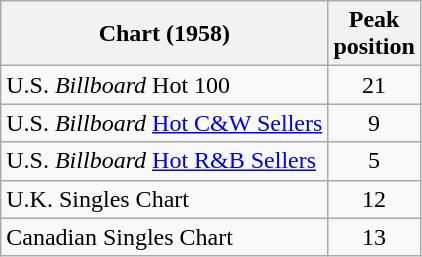<table class="wikitable">
<tr>
<th>Chart (1958)</th>
<th>Peak<br>position</th>
</tr>
<tr>
<td>U.S. <em>Billboard</em> Hot 100</td>
<td align="center">21</td>
</tr>
<tr>
<td>U.S. <em>Billboard</em> <a href='#'>Hot C&W Sellers</a></td>
<td align="center">9</td>
</tr>
<tr>
<td>U.S. <em>Billboard</em> <a href='#'>Hot R&B Sellers</a></td>
<td align="center">5</td>
</tr>
<tr>
<td>U.K. Singles Chart</td>
<td align="center">12</td>
</tr>
<tr>
<td>Canadian Singles Chart</td>
<td align="center">13</td>
</tr>
</table>
